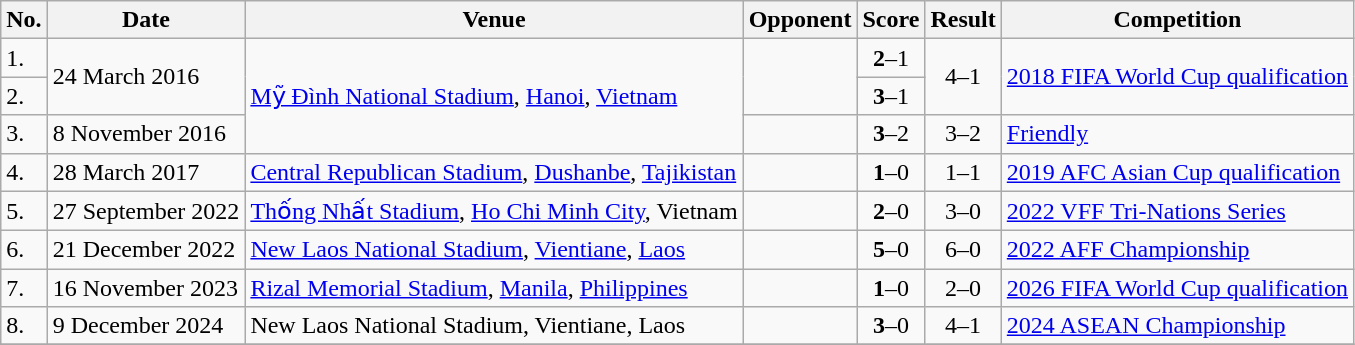<table class="wikitable">
<tr>
<th>No.</th>
<th>Date</th>
<th>Venue</th>
<th>Opponent</th>
<th>Score</th>
<th>Result</th>
<th>Competition</th>
</tr>
<tr>
<td>1.</td>
<td rowspan="2">24 March 2016</td>
<td rowspan=3><a href='#'>Mỹ Đình National Stadium</a>, <a href='#'>Hanoi</a>, <a href='#'>Vietnam</a></td>
<td rowspan="2"></td>
<td align=center><strong>2</strong>–1</td>
<td rowspan="2" align=center>4–1</td>
<td rowspan="2"><a href='#'>2018 FIFA World Cup qualification</a></td>
</tr>
<tr>
<td>2.</td>
<td align=center><strong>3</strong>–1</td>
</tr>
<tr>
<td>3.</td>
<td>8 November 2016</td>
<td></td>
<td align=center><strong>3</strong>–2</td>
<td align=center>3–2</td>
<td><a href='#'>Friendly</a></td>
</tr>
<tr>
<td>4.</td>
<td>28 March 2017</td>
<td><a href='#'>Central Republican Stadium</a>, <a href='#'>Dushanbe</a>, <a href='#'>Tajikistan</a></td>
<td></td>
<td align=center><strong>1</strong>–0</td>
<td align=center>1–1</td>
<td><a href='#'>2019 AFC Asian Cup qualification</a></td>
</tr>
<tr>
<td>5.</td>
<td>27 September 2022</td>
<td><a href='#'>Thống Nhất Stadium</a>, <a href='#'>Ho Chi Minh City</a>, Vietnam</td>
<td></td>
<td align=center><strong>2</strong>–0</td>
<td align=center>3–0</td>
<td><a href='#'>2022 VFF Tri-Nations Series</a></td>
</tr>
<tr>
<td>6.</td>
<td>21 December 2022</td>
<td><a href='#'>New Laos National Stadium</a>, <a href='#'>Vientiane</a>, <a href='#'>Laos</a></td>
<td></td>
<td align=center><strong>5</strong>–0</td>
<td align=center>6–0</td>
<td><a href='#'>2022 AFF Championship</a></td>
</tr>
<tr>
<td>7.</td>
<td>16 November 2023</td>
<td><a href='#'>Rizal Memorial Stadium</a>, <a href='#'>Manila</a>, <a href='#'>Philippines</a></td>
<td></td>
<td align=center><strong>1</strong>–0</td>
<td align=center>2–0</td>
<td><a href='#'>2026 FIFA World Cup qualification</a></td>
</tr>
<tr>
<td>8.</td>
<td>9 December 2024</td>
<td>New Laos National Stadium, Vientiane, Laos</td>
<td></td>
<td align=center><strong>3</strong>–0</td>
<td align=center>4–1</td>
<td><a href='#'>2024 ASEAN Championship</a></td>
</tr>
<tr>
</tr>
</table>
